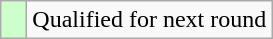<table class="wikitable">
<tr>
<td style="width:10px; background:#cfc"></td>
<td>Qualified for next round</td>
</tr>
</table>
